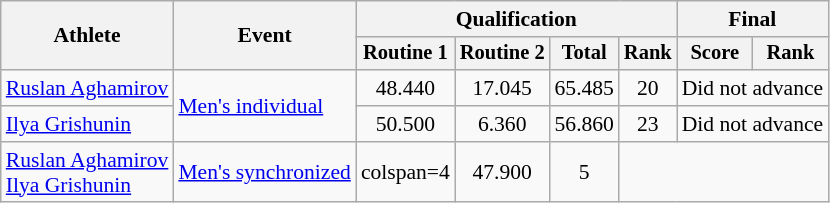<table class="wikitable" style="text-align:center; font-size:90%">
<tr>
<th rowspan=2>Athlete</th>
<th rowspan=2>Event</th>
<th colspan=4>Qualification</th>
<th colspan=2>Final</th>
</tr>
<tr style="font-size:95%">
<th>Routine 1</th>
<th>Routine 2</th>
<th>Total</th>
<th>Rank</th>
<th>Score</th>
<th>Rank</th>
</tr>
<tr>
<td align=left><a href='#'>Ruslan Aghamirov</a></td>
<td rowspan=2 align=left><a href='#'>Men's individual</a></td>
<td>48.440</td>
<td>17.045</td>
<td>65.485</td>
<td>20</td>
<td colspan=2>Did not advance</td>
</tr>
<tr>
<td align=left><a href='#'>Ilya Grishunin</a></td>
<td>50.500</td>
<td>6.360</td>
<td>56.860</td>
<td>23</td>
<td colspan=2>Did not advance</td>
</tr>
<tr>
<td align=left><a href='#'>Ruslan Aghamirov</a><br><a href='#'>Ilya Grishunin</a></td>
<td align=left><a href='#'>Men's synchronized</a></td>
<td>colspan=4 </td>
<td>47.900</td>
<td>5</td>
</tr>
</table>
